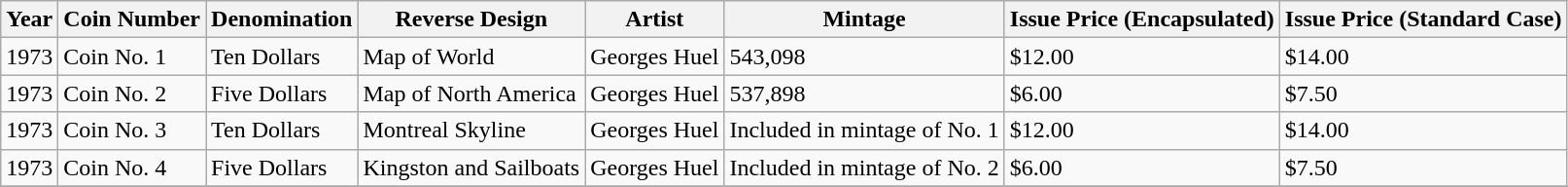<table class="wikitable">
<tr>
<th>Year</th>
<th>Coin Number</th>
<th>Denomination</th>
<th>Reverse Design</th>
<th>Artist</th>
<th>Mintage</th>
<th>Issue Price (Encapsulated)</th>
<th>Issue Price (Standard Case)</th>
</tr>
<tr>
<td>1973</td>
<td>Coin No. 1</td>
<td>Ten Dollars</td>
<td>Map of World</td>
<td>Georges Huel</td>
<td>543,098</td>
<td>$12.00</td>
<td>$14.00</td>
</tr>
<tr>
<td>1973</td>
<td>Coin No. 2</td>
<td>Five Dollars</td>
<td>Map of North America</td>
<td>Georges Huel</td>
<td>537,898</td>
<td>$6.00</td>
<td>$7.50</td>
</tr>
<tr>
<td>1973</td>
<td>Coin No. 3</td>
<td>Ten Dollars</td>
<td>Montreal Skyline</td>
<td>Georges Huel</td>
<td>Included in mintage of No. 1</td>
<td>$12.00</td>
<td>$14.00</td>
</tr>
<tr>
<td>1973</td>
<td>Coin No. 4</td>
<td>Five Dollars</td>
<td>Kingston and Sailboats</td>
<td>Georges Huel</td>
<td>Included in mintage of No. 2</td>
<td>$6.00</td>
<td>$7.50</td>
</tr>
<tr>
</tr>
</table>
